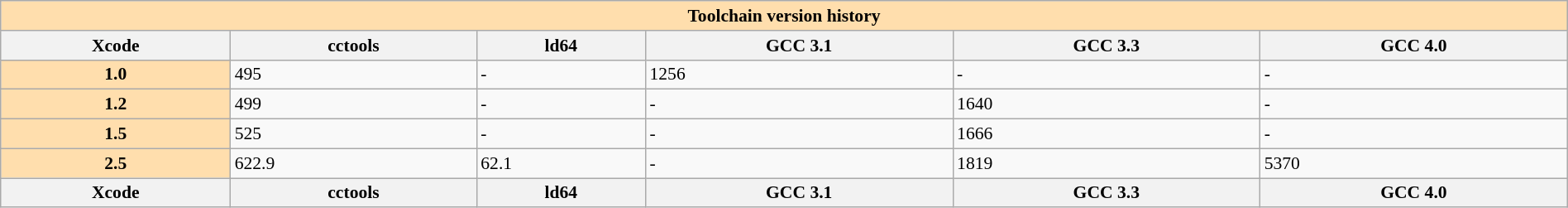<table class="wikitable collapsible collapsed" style="width:100%; font-size:90%;">
<tr>
<th style="background: #ffdead; text-align:center;" colspan="9">Toolchain version history</th>
</tr>
<tr>
<th>Xcode</th>
<th>cctools</th>
<th>ld64</th>
<th>GCC 3.1</th>
<th>GCC 3.3</th>
<th>GCC 4.0</th>
</tr>
<tr>
<th style="background:#ffdead;"><strong>1.0</strong></th>
<td>495</td>
<td>-</td>
<td>1256</td>
<td>-</td>
<td>-</td>
</tr>
<tr>
<th style="background:#ffdead;"><strong>1.2</strong></th>
<td>499</td>
<td>-</td>
<td>-</td>
<td>1640</td>
<td>-</td>
</tr>
<tr>
<th style="background:#ffdead;"><strong>1.5</strong></th>
<td>525</td>
<td>-</td>
<td>-</td>
<td>1666</td>
<td>-</td>
</tr>
<tr>
<th style="background:#ffdead;"><strong>2.5</strong></th>
<td>622.9</td>
<td>62.1</td>
<td>-</td>
<td>1819</td>
<td>5370</td>
</tr>
<tr>
<th>Xcode</th>
<th>cctools</th>
<th>ld64</th>
<th>GCC 3.1</th>
<th>GCC 3.3</th>
<th>GCC 4.0</th>
</tr>
</table>
